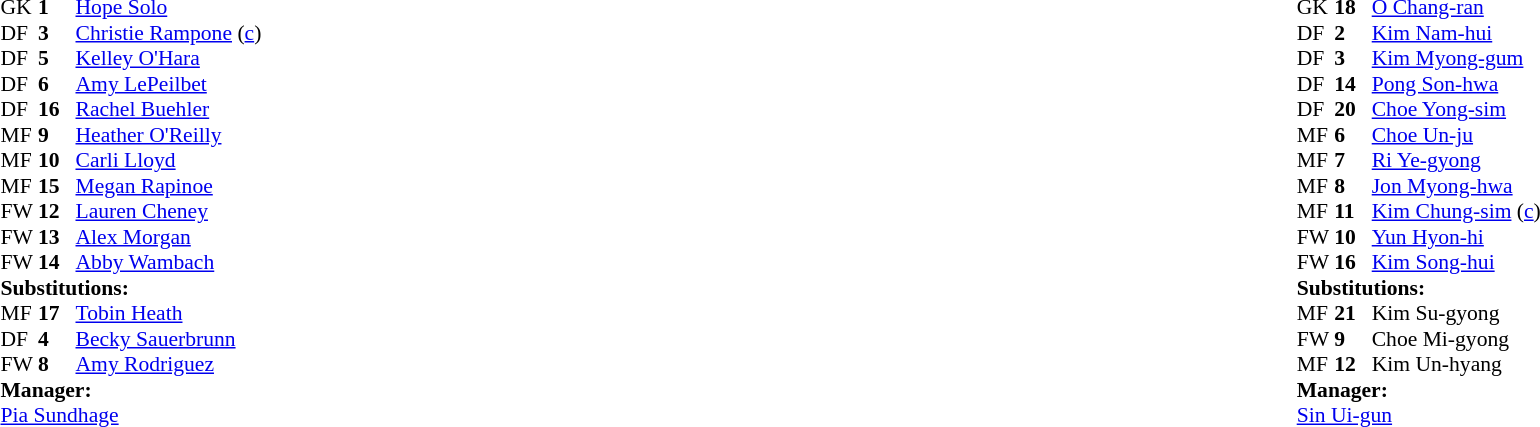<table width="100%">
<tr>
<td valign="top" width="50%"><br><table style="font-size: 90%" cellspacing="0" cellpadding="0">
<tr>
<th width="25"></th>
<th width="25"></th>
</tr>
<tr>
<td>GK</td>
<td><strong>1</strong></td>
<td><a href='#'>Hope Solo</a></td>
</tr>
<tr>
<td>DF</td>
<td><strong>3</strong></td>
<td><a href='#'>Christie Rampone</a> (<a href='#'>c</a>)</td>
</tr>
<tr>
<td>DF</td>
<td><strong>5</strong></td>
<td><a href='#'>Kelley O'Hara</a></td>
</tr>
<tr>
<td>DF</td>
<td><strong>6</strong></td>
<td><a href='#'>Amy LePeilbet</a></td>
</tr>
<tr>
<td>DF</td>
<td><strong>16</strong></td>
<td><a href='#'>Rachel Buehler</a></td>
<td></td>
<td></td>
</tr>
<tr>
<td>MF</td>
<td><strong>9</strong></td>
<td><a href='#'>Heather O'Reilly</a></td>
</tr>
<tr>
<td>MF</td>
<td><strong>10</strong></td>
<td><a href='#'>Carli Lloyd</a></td>
</tr>
<tr>
<td>MF</td>
<td><strong>15</strong></td>
<td><a href='#'>Megan Rapinoe</a></td>
<td></td>
<td></td>
</tr>
<tr>
<td>FW</td>
<td><strong>12</strong></td>
<td><a href='#'>Lauren Cheney</a></td>
<td></td>
<td></td>
</tr>
<tr>
<td>FW</td>
<td><strong>13</strong></td>
<td><a href='#'>Alex Morgan</a></td>
</tr>
<tr>
<td>FW</td>
<td><strong>14</strong></td>
<td><a href='#'>Abby Wambach</a></td>
</tr>
<tr>
<td colspan=3><strong>Substitutions:</strong></td>
</tr>
<tr>
<td>MF</td>
<td><strong>17</strong></td>
<td><a href='#'>Tobin Heath</a></td>
<td></td>
<td></td>
</tr>
<tr>
<td>DF</td>
<td><strong>4</strong></td>
<td><a href='#'>Becky Sauerbrunn</a></td>
<td></td>
<td></td>
</tr>
<tr>
<td>FW</td>
<td><strong>8</strong></td>
<td><a href='#'>Amy Rodriguez</a></td>
<td></td>
<td></td>
</tr>
<tr>
<td colspan=3><strong>Manager:</strong></td>
</tr>
<tr>
<td colspan=3> <a href='#'>Pia Sundhage</a></td>
</tr>
</table>
</td>
<td valign="top"></td>
<td valign="top" width="50%"><br><table style="font-size: 90%" cellspacing="0" cellpadding="0" align="center">
<tr>
<th width=25></th>
<th width=25></th>
</tr>
<tr>
<td>GK</td>
<td><strong>18</strong></td>
<td><a href='#'>O Chang-ran</a></td>
</tr>
<tr>
<td>DF</td>
<td><strong>2</strong></td>
<td><a href='#'>Kim Nam-hui</a></td>
</tr>
<tr>
<td>DF</td>
<td><strong>3</strong></td>
<td><a href='#'>Kim Myong-gum</a></td>
</tr>
<tr>
<td>DF</td>
<td><strong>14</strong></td>
<td><a href='#'>Pong Son-hwa</a></td>
</tr>
<tr>
<td>DF</td>
<td><strong>20</strong></td>
<td><a href='#'>Choe Yong-sim</a></td>
</tr>
<tr>
<td>MF</td>
<td><strong>6</strong></td>
<td><a href='#'>Choe Un-ju</a></td>
</tr>
<tr>
<td>MF</td>
<td><strong>7</strong></td>
<td><a href='#'>Ri Ye-gyong</a></td>
<td></td>
</tr>
<tr>
<td>MF</td>
<td><strong>8</strong></td>
<td><a href='#'>Jon Myong-hwa</a></td>
</tr>
<tr>
<td>MF</td>
<td><strong>11</strong></td>
<td><a href='#'>Kim Chung-sim</a> (<a href='#'>c</a>)</td>
<td></td>
<td></td>
</tr>
<tr>
<td>FW</td>
<td><strong>10</strong></td>
<td><a href='#'>Yun Hyon-hi</a></td>
<td></td>
<td></td>
</tr>
<tr>
<td>FW</td>
<td><strong>16</strong></td>
<td><a href='#'>Kim Song-hui</a></td>
<td></td>
<td></td>
</tr>
<tr>
<td colspan=3><strong>Substitutions:</strong></td>
</tr>
<tr>
<td>MF</td>
<td><strong>21</strong></td>
<td>Kim Su-gyong</td>
<td></td>
<td></td>
</tr>
<tr>
<td>FW</td>
<td><strong>9</strong></td>
<td>Choe Mi-gyong</td>
<td></td>
<td></td>
</tr>
<tr>
<td>MF</td>
<td><strong>12</strong></td>
<td>Kim Un-hyang</td>
<td></td>
<td></td>
</tr>
<tr>
<td colspan=3><strong>Manager:</strong></td>
</tr>
<tr>
<td colspan=3><a href='#'>Sin Ui-gun</a></td>
</tr>
</table>
</td>
</tr>
</table>
